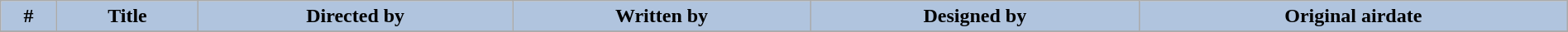<table class="wikitable plainrowheaders" style="background:#fff; width:100%;">
<tr>
<th style="background: #b0c4de">#</th>
<th style="background: #b0c4de">Title</th>
<th style="background: #b0c4de">Directed by</th>
<th style="background: #b0c4de">Written by</th>
<th style="background: #b0c4de">Designed by</th>
<th style="background: #b0c4de">Original airdate</th>
</tr>
<tr>
</tr>
</table>
